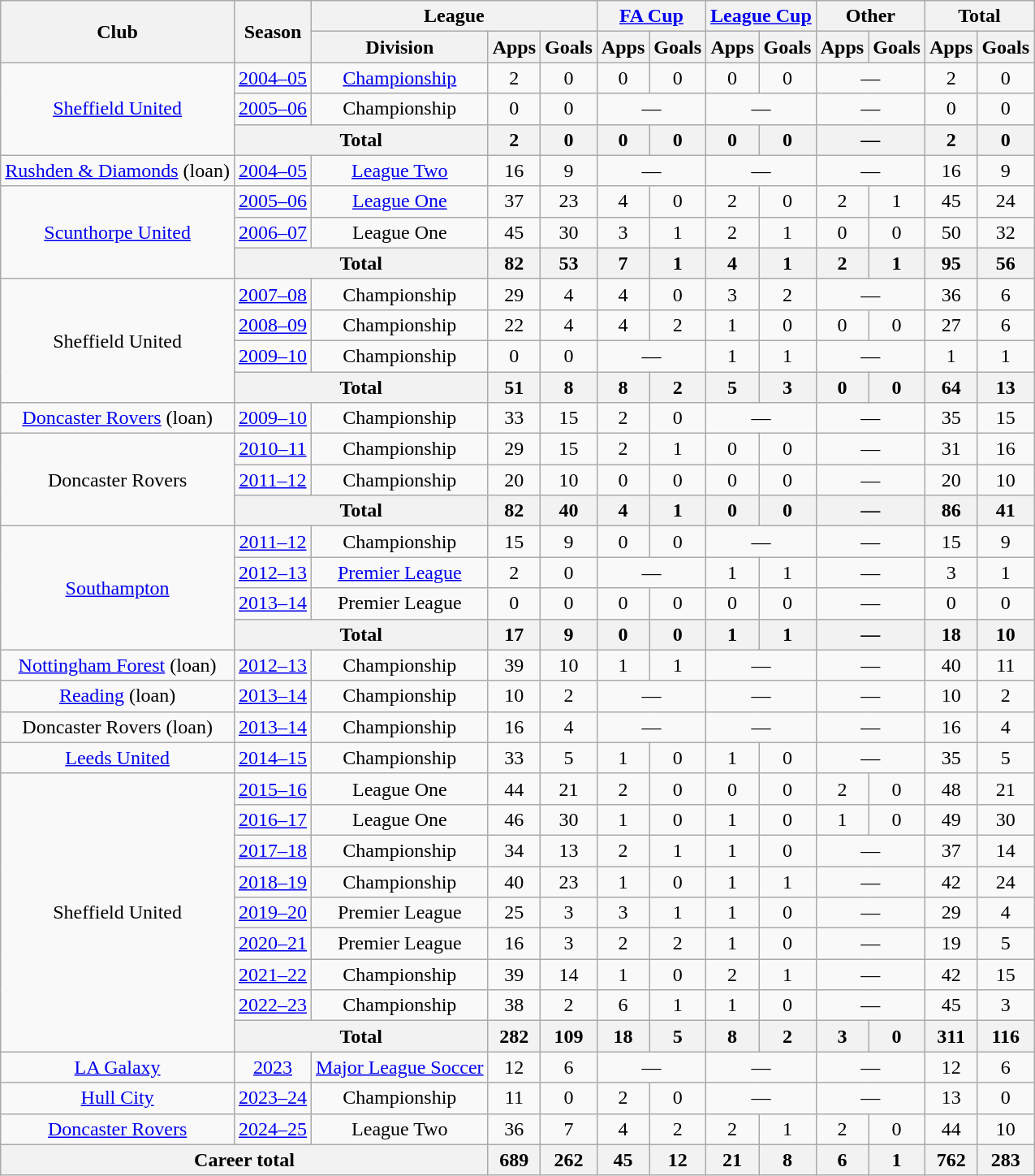<table class=wikitable style="text-align: center">
<tr>
<th rowspan=2>Club</th>
<th rowspan=2>Season</th>
<th colspan=3>League</th>
<th colspan=2><a href='#'>FA Cup</a></th>
<th colspan=2><a href='#'>League Cup</a></th>
<th colspan=2>Other</th>
<th colspan=2>Total</th>
</tr>
<tr>
<th>Division</th>
<th>Apps</th>
<th>Goals</th>
<th>Apps</th>
<th>Goals</th>
<th>Apps</th>
<th>Goals</th>
<th>Apps</th>
<th>Goals</th>
<th>Apps</th>
<th>Goals</th>
</tr>
<tr>
<td rowspan=3><a href='#'>Sheffield United</a></td>
<td><a href='#'>2004–05</a></td>
<td><a href='#'>Championship</a></td>
<td>2</td>
<td>0</td>
<td>0</td>
<td>0</td>
<td>0</td>
<td>0</td>
<td colspan=2>—</td>
<td>2</td>
<td>0</td>
</tr>
<tr>
<td><a href='#'>2005–06</a></td>
<td>Championship</td>
<td>0</td>
<td>0</td>
<td colspan=2>—</td>
<td colspan=2>—</td>
<td colspan=2>—</td>
<td>0</td>
<td>0</td>
</tr>
<tr>
<th colspan=2>Total</th>
<th>2</th>
<th>0</th>
<th>0</th>
<th>0</th>
<th>0</th>
<th>0</th>
<th colspan=2>—</th>
<th>2</th>
<th>0</th>
</tr>
<tr>
<td><a href='#'>Rushden & Diamonds</a> (loan)</td>
<td><a href='#'>2004–05</a></td>
<td><a href='#'>League Two</a></td>
<td>16</td>
<td>9</td>
<td colspan=2>—</td>
<td colspan=2>—</td>
<td colspan=2>—</td>
<td>16</td>
<td>9</td>
</tr>
<tr>
<td rowspan=3><a href='#'>Scunthorpe United</a></td>
<td><a href='#'>2005–06</a></td>
<td><a href='#'>League One</a></td>
<td>37</td>
<td>23</td>
<td>4</td>
<td>0</td>
<td>2</td>
<td>0</td>
<td>2</td>
<td>1</td>
<td>45</td>
<td>24</td>
</tr>
<tr>
<td><a href='#'>2006–07</a></td>
<td>League One</td>
<td>45</td>
<td>30</td>
<td>3</td>
<td>1</td>
<td>2</td>
<td>1</td>
<td>0</td>
<td>0</td>
<td>50</td>
<td>32</td>
</tr>
<tr>
<th colspan=2>Total</th>
<th>82</th>
<th>53</th>
<th>7</th>
<th>1</th>
<th>4</th>
<th>1</th>
<th>2</th>
<th>1</th>
<th>95</th>
<th>56</th>
</tr>
<tr>
<td rowspan=4>Sheffield United</td>
<td><a href='#'>2007–08</a></td>
<td>Championship</td>
<td>29</td>
<td>4</td>
<td>4</td>
<td>0</td>
<td>3</td>
<td>2</td>
<td colspan=2>—</td>
<td>36</td>
<td>6</td>
</tr>
<tr>
<td><a href='#'>2008–09</a></td>
<td>Championship</td>
<td>22</td>
<td>4</td>
<td>4</td>
<td>2</td>
<td>1</td>
<td>0</td>
<td>0</td>
<td>0</td>
<td>27</td>
<td>6</td>
</tr>
<tr>
<td><a href='#'>2009–10</a></td>
<td>Championship</td>
<td>0</td>
<td>0</td>
<td colspan=2>—</td>
<td>1</td>
<td>1</td>
<td colspan=2>—</td>
<td>1</td>
<td>1</td>
</tr>
<tr>
<th colspan=2>Total</th>
<th>51</th>
<th>8</th>
<th>8</th>
<th>2</th>
<th>5</th>
<th>3</th>
<th>0</th>
<th>0</th>
<th>64</th>
<th>13</th>
</tr>
<tr>
<td><a href='#'>Doncaster Rovers</a> (loan)</td>
<td><a href='#'>2009–10</a></td>
<td>Championship</td>
<td>33</td>
<td>15</td>
<td>2</td>
<td>0</td>
<td colspan=2>—</td>
<td colspan=2>—</td>
<td>35</td>
<td>15</td>
</tr>
<tr>
<td rowspan=3>Doncaster Rovers</td>
<td><a href='#'>2010–11</a></td>
<td>Championship</td>
<td>29</td>
<td>15</td>
<td>2</td>
<td>1</td>
<td>0</td>
<td>0</td>
<td colspan=2>—</td>
<td>31</td>
<td>16</td>
</tr>
<tr>
<td><a href='#'>2011–12</a></td>
<td>Championship</td>
<td>20</td>
<td>10</td>
<td>0</td>
<td>0</td>
<td>0</td>
<td>0</td>
<td colspan=2>—</td>
<td>20</td>
<td>10</td>
</tr>
<tr>
<th colspan=2>Total</th>
<th>82</th>
<th>40</th>
<th>4</th>
<th>1</th>
<th>0</th>
<th>0</th>
<th colspan=2>—</th>
<th>86</th>
<th>41</th>
</tr>
<tr>
<td rowspan=4><a href='#'>Southampton</a></td>
<td><a href='#'>2011–12</a></td>
<td>Championship</td>
<td>15</td>
<td>9</td>
<td>0</td>
<td>0</td>
<td colspan=2>—</td>
<td colspan=2>—</td>
<td>15</td>
<td>9</td>
</tr>
<tr>
<td><a href='#'>2012–13</a></td>
<td><a href='#'>Premier League</a></td>
<td>2</td>
<td>0</td>
<td colspan=2>—</td>
<td>1</td>
<td>1</td>
<td colspan=2>—</td>
<td>3</td>
<td>1</td>
</tr>
<tr>
<td><a href='#'>2013–14</a></td>
<td>Premier League</td>
<td>0</td>
<td>0</td>
<td>0</td>
<td>0</td>
<td>0</td>
<td>0</td>
<td colspan=2>—</td>
<td>0</td>
<td>0</td>
</tr>
<tr>
<th colspan=2>Total</th>
<th>17</th>
<th>9</th>
<th>0</th>
<th>0</th>
<th>1</th>
<th>1</th>
<th colspan=2>—</th>
<th>18</th>
<th>10</th>
</tr>
<tr>
<td><a href='#'>Nottingham Forest</a> (loan)</td>
<td><a href='#'>2012–13</a></td>
<td>Championship</td>
<td>39</td>
<td>10</td>
<td>1</td>
<td>1</td>
<td colspan=2>—</td>
<td colspan=2>—</td>
<td>40</td>
<td>11</td>
</tr>
<tr>
<td><a href='#'>Reading</a> (loan)</td>
<td><a href='#'>2013–14</a></td>
<td>Championship</td>
<td>10</td>
<td>2</td>
<td colspan=2>—</td>
<td colspan=2>—</td>
<td colspan=2>—</td>
<td>10</td>
<td>2</td>
</tr>
<tr>
<td>Doncaster Rovers (loan)</td>
<td><a href='#'>2013–14</a></td>
<td>Championship</td>
<td>16</td>
<td>4</td>
<td colspan=2>—</td>
<td colspan=2>—</td>
<td colspan=2>—</td>
<td>16</td>
<td>4</td>
</tr>
<tr>
<td><a href='#'>Leeds United</a></td>
<td><a href='#'>2014–15</a></td>
<td>Championship</td>
<td>33</td>
<td>5</td>
<td>1</td>
<td>0</td>
<td>1</td>
<td>0</td>
<td colspan=2>—</td>
<td>35</td>
<td>5</td>
</tr>
<tr>
<td rowspan=9>Sheffield United</td>
<td><a href='#'>2015–16</a></td>
<td>League One</td>
<td>44</td>
<td>21</td>
<td>2</td>
<td>0</td>
<td>0</td>
<td>0</td>
<td>2</td>
<td>0</td>
<td>48</td>
<td>21</td>
</tr>
<tr>
<td><a href='#'>2016–17</a></td>
<td>League One</td>
<td>46</td>
<td>30</td>
<td>1</td>
<td>0</td>
<td>1</td>
<td>0</td>
<td>1</td>
<td>0</td>
<td>49</td>
<td>30</td>
</tr>
<tr>
<td><a href='#'>2017–18</a></td>
<td>Championship</td>
<td>34</td>
<td>13</td>
<td>2</td>
<td>1</td>
<td>1</td>
<td>0</td>
<td colspan=2>—</td>
<td>37</td>
<td>14</td>
</tr>
<tr>
<td><a href='#'>2018–19</a></td>
<td>Championship</td>
<td>40</td>
<td>23</td>
<td>1</td>
<td>0</td>
<td>1</td>
<td>1</td>
<td colspan=2>—</td>
<td>42</td>
<td>24</td>
</tr>
<tr>
<td><a href='#'>2019–20</a></td>
<td>Premier League</td>
<td>25</td>
<td>3</td>
<td>3</td>
<td>1</td>
<td>1</td>
<td>0</td>
<td colspan=2>—</td>
<td>29</td>
<td>4</td>
</tr>
<tr>
<td><a href='#'>2020–21</a></td>
<td>Premier League</td>
<td>16</td>
<td>3</td>
<td>2</td>
<td>2</td>
<td>1</td>
<td>0</td>
<td colspan=2>—</td>
<td>19</td>
<td>5</td>
</tr>
<tr>
<td><a href='#'>2021–22</a></td>
<td>Championship</td>
<td>39</td>
<td>14</td>
<td>1</td>
<td>0</td>
<td>2</td>
<td>1</td>
<td colspan=2>—</td>
<td>42</td>
<td>15</td>
</tr>
<tr>
<td><a href='#'>2022–23</a></td>
<td>Championship</td>
<td>38</td>
<td>2</td>
<td>6</td>
<td>1</td>
<td>1</td>
<td>0</td>
<td colspan=2>—</td>
<td>45</td>
<td>3</td>
</tr>
<tr>
<th colspan=2>Total</th>
<th>282</th>
<th>109</th>
<th>18</th>
<th>5</th>
<th>8</th>
<th>2</th>
<th>3</th>
<th>0</th>
<th>311</th>
<th>116</th>
</tr>
<tr>
<td><a href='#'>LA Galaxy</a></td>
<td><a href='#'>2023</a></td>
<td><a href='#'>Major League Soccer</a></td>
<td>12</td>
<td>6</td>
<td colspan=2>—</td>
<td colspan=2>—</td>
<td colspan=2>—</td>
<td>12</td>
<td>6</td>
</tr>
<tr>
<td><a href='#'>Hull City</a></td>
<td><a href='#'>2023–24</a></td>
<td>Championship</td>
<td>11</td>
<td>0</td>
<td>2</td>
<td>0</td>
<td colspan=2>—</td>
<td colspan=2>—</td>
<td>13</td>
<td>0</td>
</tr>
<tr>
<td><a href='#'>Doncaster Rovers</a></td>
<td><a href='#'>2024–25</a></td>
<td>League Two</td>
<td>36</td>
<td>7</td>
<td>4</td>
<td>2</td>
<td>2</td>
<td>1</td>
<td>2</td>
<td>0</td>
<td>44</td>
<td>10</td>
</tr>
<tr>
<th colspan=3>Career total</th>
<th>689</th>
<th>262</th>
<th>45</th>
<th>12</th>
<th>21</th>
<th>8</th>
<th>6</th>
<th>1</th>
<th>762</th>
<th>283</th>
</tr>
</table>
